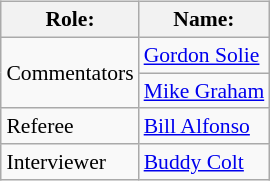<table class=wikitable style="font-size:90%; margin: 0.5em 0 0.5em 1em; float: right; clear: right;">
<tr>
<th>Role:</th>
<th>Name:</th>
</tr>
<tr>
<td rowspan=2>Commentators</td>
<td><a href='#'>Gordon Solie</a></td>
</tr>
<tr>
<td><a href='#'>Mike Graham</a></td>
</tr>
<tr>
<td>Referee</td>
<td><a href='#'>Bill Alfonso</a></td>
</tr>
<tr>
<td>Interviewer</td>
<td><a href='#'>Buddy Colt</a></td>
</tr>
</table>
